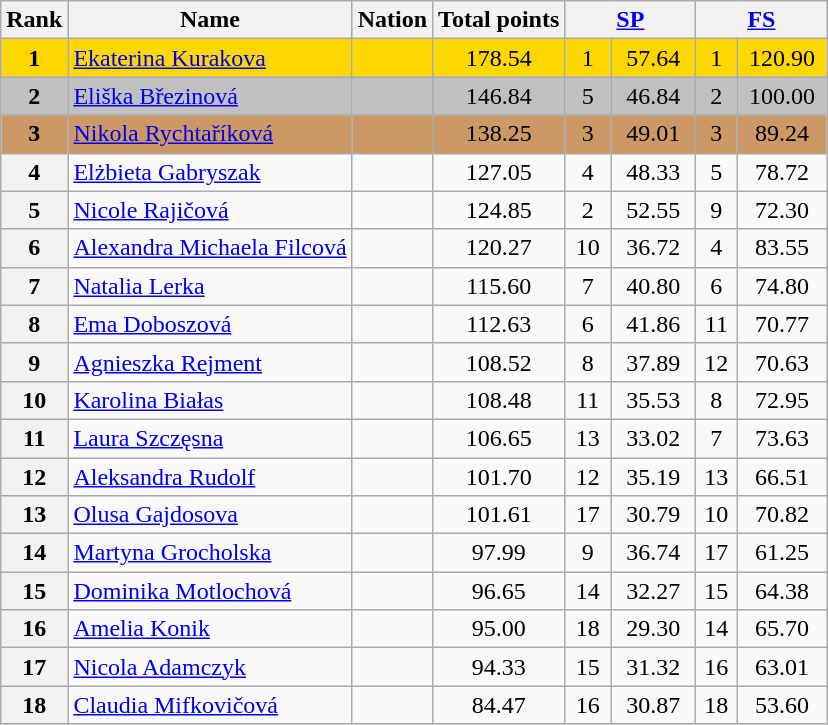<table class="wikitable sortable">
<tr>
<th>Rank</th>
<th>Name</th>
<th>Nation</th>
<th>Total points</th>
<th colspan="2" width="80px"><a href='#'>SP</a></th>
<th colspan="2" width="80px"><a href='#'>FS</a></th>
</tr>
<tr bgcolor="gold">
<td align="center"><strong>1</strong></td>
<td><a href='#'>Ekaterina Kurakova</a></td>
<td></td>
<td align="center">178.54</td>
<td align="center">1</td>
<td align="center">57.64</td>
<td align="center">1</td>
<td align="center">120.90</td>
</tr>
<tr bgcolor="silver">
<td align="center"><strong>2</strong></td>
<td><a href='#'>Eliška Březinová</a></td>
<td></td>
<td align="center">146.84</td>
<td align="center">5</td>
<td align="center">46.84</td>
<td align="center">2</td>
<td align="center">100.00</td>
</tr>
<tr bgcolor="cc9966">
<td align="center"><strong>3</strong></td>
<td><a href='#'>Nikola Rychtaříková</a></td>
<td></td>
<td align="center">138.25</td>
<td align="center">3</td>
<td align="center">49.01</td>
<td align="center">3</td>
<td align="center">89.24</td>
</tr>
<tr>
<th>4</th>
<td><a href='#'>Elżbieta Gabryszak</a></td>
<td></td>
<td align="center">127.05</td>
<td align="center">4</td>
<td align="center">48.33</td>
<td align="center">5</td>
<td align="center">78.72</td>
</tr>
<tr>
<th>5</th>
<td><a href='#'>Nicole Rajičová</a></td>
<td></td>
<td align="center">124.85</td>
<td align="center">2</td>
<td align="center">52.55</td>
<td align="center">9</td>
<td align="center">72.30</td>
</tr>
<tr>
<th>6</th>
<td><a href='#'>Alexandra Michaela Filcová</a></td>
<td></td>
<td align="center">120.27</td>
<td align="center">10</td>
<td align="center">36.72</td>
<td align="center">4</td>
<td align="center">83.55</td>
</tr>
<tr>
<th>7</th>
<td><a href='#'>Natalia Lerka</a></td>
<td></td>
<td align="center">115.60</td>
<td align="center">7</td>
<td align="center">40.80</td>
<td align="center">6</td>
<td align="center">74.80</td>
</tr>
<tr>
<th>8</th>
<td><a href='#'>Ema Doboszová</a></td>
<td></td>
<td align="center">112.63</td>
<td align="center">6</td>
<td align="center">41.86</td>
<td align="center">11</td>
<td align="center">70.77</td>
</tr>
<tr>
<th>9</th>
<td><a href='#'>Agnieszka Rejment</a></td>
<td></td>
<td align="center">108.52</td>
<td align="center">8</td>
<td align="center">37.89</td>
<td align="center">12</td>
<td align="center">70.63</td>
</tr>
<tr>
<th>10</th>
<td><a href='#'>Karolina Białas</a></td>
<td></td>
<td align="center">108.48</td>
<td align="center">11</td>
<td align="center">35.53</td>
<td align="center">8</td>
<td align="center">72.95</td>
</tr>
<tr>
<th>11</th>
<td><a href='#'>Laura Szczęsna</a></td>
<td></td>
<td align="center">106.65</td>
<td align="center">13</td>
<td align="center">33.02</td>
<td align="center">7</td>
<td align="center">73.63</td>
</tr>
<tr>
<th>12</th>
<td><a href='#'>Aleksandra Rudolf</a></td>
<td></td>
<td align="center">101.70</td>
<td align="center">12</td>
<td align="center">35.19</td>
<td align="center">13</td>
<td align="center">66.51</td>
</tr>
<tr>
<th>13</th>
<td><a href='#'>Olusa Gajdosova</a></td>
<td></td>
<td align="center">101.61</td>
<td align="center">17</td>
<td align="center">30.79</td>
<td align="center">10</td>
<td align="center">70.82</td>
</tr>
<tr>
<th>14</th>
<td><a href='#'>Martyna Grocholska</a></td>
<td></td>
<td align="center">97.99</td>
<td align="center">9</td>
<td align="center">36.74</td>
<td align="center">17</td>
<td align="center">61.25</td>
</tr>
<tr>
<th>15</th>
<td><a href='#'>Dominika Motlochová</a></td>
<td></td>
<td align="center">96.65</td>
<td align="center">14</td>
<td align="center">32.27</td>
<td align="center">15</td>
<td align="center">64.38</td>
</tr>
<tr>
<th>16</th>
<td><a href='#'>Amelia Konik</a></td>
<td></td>
<td align="center">95.00</td>
<td align="center">18</td>
<td align="center">29.30</td>
<td align="center">14</td>
<td align="center">65.70</td>
</tr>
<tr>
<th>17</th>
<td><a href='#'>Nicola Adamczyk</a></td>
<td></td>
<td align="center">94.33</td>
<td align="center">15</td>
<td align="center">31.32</td>
<td align="center">16</td>
<td align="center">63.01</td>
</tr>
<tr>
<th>18</th>
<td><a href='#'>Claudia Mifkovičová</a></td>
<td></td>
<td align="center">84.47</td>
<td align="center">16</td>
<td align="center">30.87</td>
<td align="center">18</td>
<td align="center">53.60</td>
</tr>
</table>
